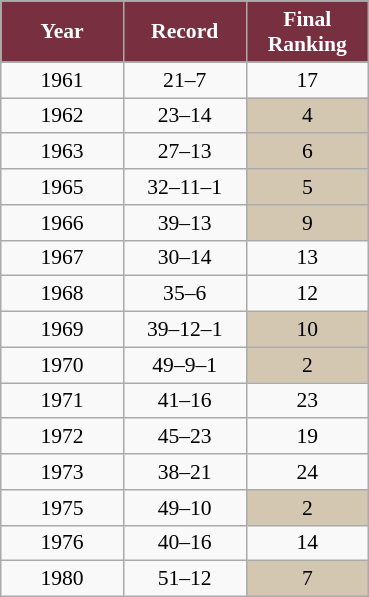<table class="wikitable" style="font-size: 90%; text-align:center">
<tr>
<th width=75; style="background:#782F40; color:white;">Year</th>
<th width=75; style="background:#782F40; color:white;">Record</th>
<th width=75; style="background:#782F40; color:white;">Final Ranking</th>
</tr>
<tr>
<td>1961</td>
<td>21–7</td>
<td>17</td>
</tr>
<tr>
<td>1962</td>
<td>23–14</td>
<td style="background:#d4c7b1;">4</td>
</tr>
<tr>
<td>1963</td>
<td>27–13</td>
<td style="background:#d4c7b1;">6</td>
</tr>
<tr>
<td>1965</td>
<td>32–11–1</td>
<td style="background:#d4c7b1;">5</td>
</tr>
<tr>
<td>1966</td>
<td>39–13</td>
<td style="background:#d4c7b1;">9</td>
</tr>
<tr>
<td>1967</td>
<td>30–14</td>
<td>13</td>
</tr>
<tr>
<td>1968</td>
<td>35–6</td>
<td>12</td>
</tr>
<tr>
<td>1969</td>
<td>39–12–1</td>
<td style="background:#d4c7b1;">10</td>
</tr>
<tr>
<td>1970</td>
<td>49–9–1</td>
<td style="background:#d4c7b1;">2</td>
</tr>
<tr>
<td>1971</td>
<td>41–16</td>
<td>23</td>
</tr>
<tr>
<td>1972</td>
<td>45–23</td>
<td>19</td>
</tr>
<tr>
<td>1973</td>
<td>38–21</td>
<td>24</td>
</tr>
<tr>
<td>1975</td>
<td>49–10</td>
<td style="background:#d4c7b1;">2</td>
</tr>
<tr>
<td>1976</td>
<td>40–16</td>
<td>14</td>
</tr>
<tr>
<td>1980</td>
<td>51–12</td>
<td style="background:#d4c7b1;">7</td>
</tr>
</table>
